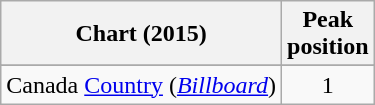<table class="wikitable sortable">
<tr>
<th>Chart (2015)</th>
<th>Peak<br>position</th>
</tr>
<tr>
</tr>
<tr>
<td>Canada <a href='#'>Country</a> (<a href='#'><em>Billboard</em></a>)</td>
<td align="center">1</td>
</tr>
</table>
